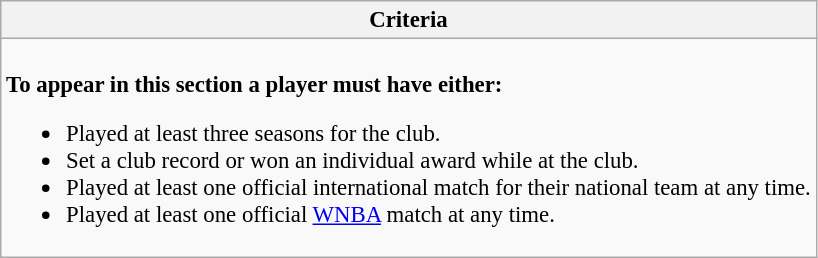<table class="wikitable collapsible collapsed" style="font-size:95%;">
<tr>
<th>Criteria</th>
</tr>
<tr>
<td><br><strong>To appear in this section a player must have either:</strong><ul><li>Played at least three seasons for the club.</li><li>Set a club record or won an individual award while at the club.</li><li>Played at least one official international match for their national team at any time.</li><li>Played at least one official <a href='#'>WNBA</a> match at any time.</li></ul></td>
</tr>
</table>
